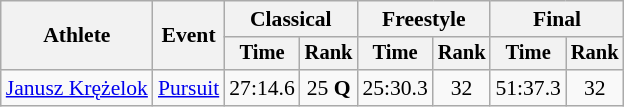<table class="wikitable" style="font-size:90%">
<tr>
<th rowspan=2>Athlete</th>
<th rowspan=2>Event</th>
<th colspan=2>Classical</th>
<th colspan=2>Freestyle</th>
<th colspan=2>Final</th>
</tr>
<tr style="font-size: 95%">
<th>Time</th>
<th>Rank</th>
<th>Time</th>
<th>Rank</th>
<th>Time</th>
<th>Rank</th>
</tr>
<tr align=center>
<td align=left><a href='#'>Janusz Krężelok</a></td>
<td align=left><a href='#'>Pursuit</a></td>
<td align=center>27:14.6</td>
<td align=center>25 <strong>Q</strong></td>
<td align=center>25:30.3</td>
<td align=center>32</td>
<td align=center>51:37.3</td>
<td align=center>32</td>
</tr>
</table>
